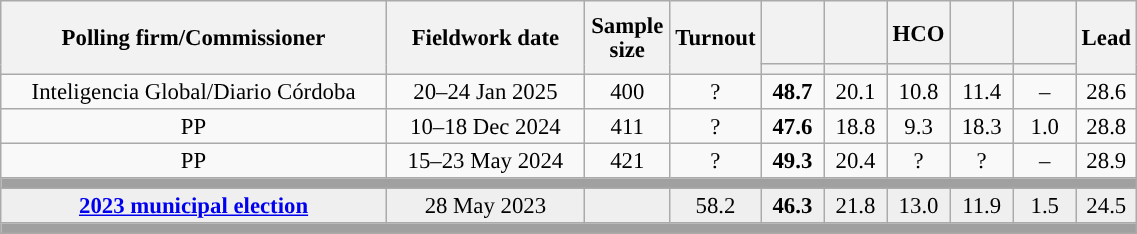<table class="wikitable collapsible collapsed" style="text-align:center; font-size:95%; line-height:16px;">
<tr style="height:42px;">
<th style="width:250px;" rowspan="2">Polling firm/Commissioner</th>
<th style="width:125px;" rowspan="2">Fieldwork date</th>
<th style="width:50px;" rowspan="2">Sample size</th>
<th style="width:45px;" rowspan="2">Turnout</th>
<th style="width:35px;"></th>
<th style="width:35px;"></th>
<th style="width:35px;">HCO</th>
<th style="width:35px;"></th>
<th style="width:35px;"></th>
<th style="width:30px;" rowspan="2">Lead</th>
</tr>
<tr>
<th style="color:inherit;background:"></th>
<th style="color:inherit;background:"></th>
<th style="color:inherit;background:"></th>
<th style="color:inherit;background:"></th>
<th style="color:inherit;background:"></th>
</tr>
<tr>
<td>Inteligencia Global/Diario Córdoba</td>
<td>20–24 Jan 2025</td>
<td>400</td>
<td>?</td>
<td><strong>48.7</strong><br></td>
<td>20.1<br></td>
<td>10.8<br></td>
<td>11.4<br></td>
<td>–</td>
<td style="background:">28.6</td>
</tr>
<tr>
<td>PP</td>
<td>10–18 Dec 2024</td>
<td>411</td>
<td>?</td>
<td><strong>47.6</strong><br></td>
<td>18.8<br></td>
<td>9.3<br></td>
<td>18.3<br></td>
<td>1.0<br></td>
<td style="background:">28.8</td>
</tr>
<tr>
<td>PP</td>
<td>15–23 May 2024</td>
<td>421</td>
<td>?</td>
<td><strong>49.3</strong><br></td>
<td>20.4<br></td>
<td>?<br></td>
<td>?<br></td>
<td>–</td>
<td style="background:">28.9</td>
</tr>
<tr>
<td colspan="10" style="background:#A0A0A0"></td>
</tr>
<tr style="background:#EFEFEF;">
<td><strong><a href='#'>2023 municipal election</a></strong></td>
<td>28 May 2023</td>
<td></td>
<td>58.2</td>
<td><strong>46.3</strong><br></td>
<td>21.8<br></td>
<td>13.0<br></td>
<td>11.9<br></td>
<td>1.5<br></td>
<td style="background:">24.5</td>
</tr>
<tr>
<td colspan="10" style="background:#A0A0A0"></td>
</tr>
</table>
